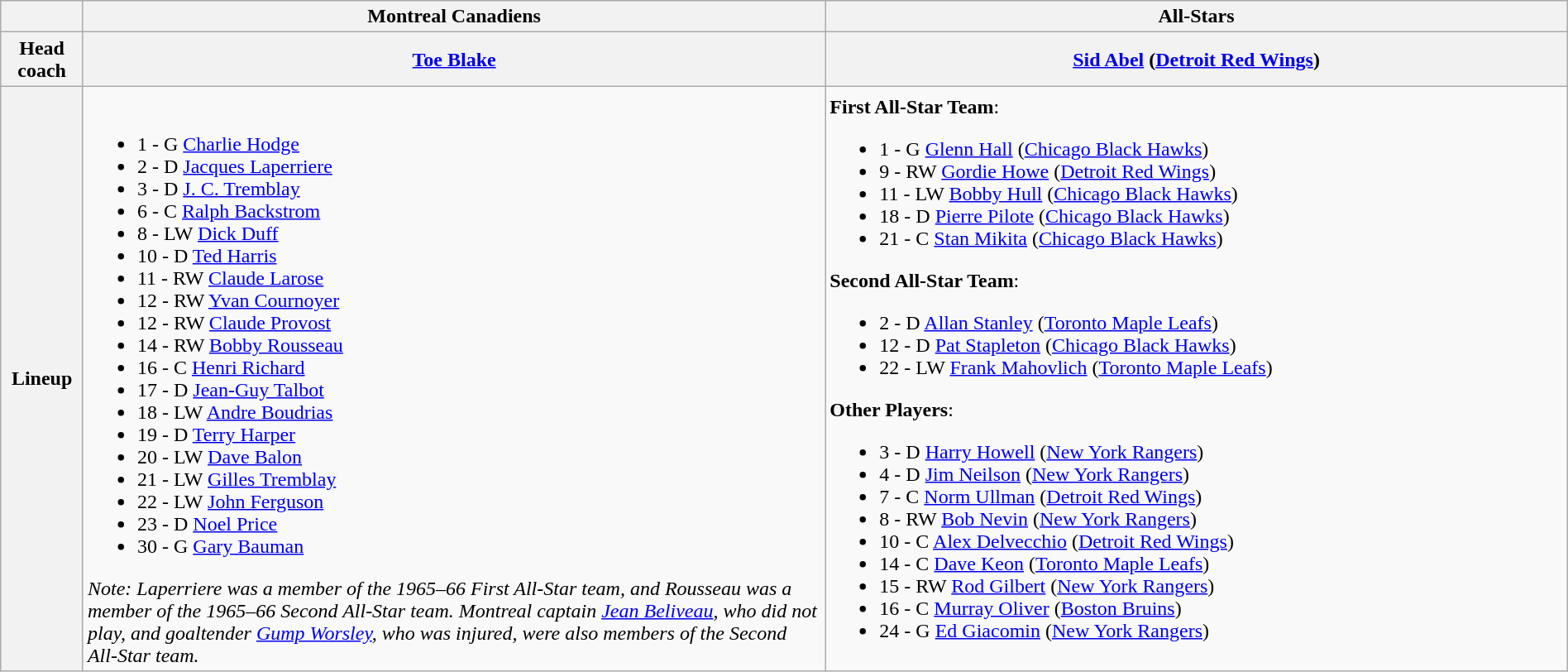<table class="wikitable" style="width:100%">
<tr>
<th width="5%"></th>
<th width="45%">Montreal Canadiens</th>
<th width="45%">All-Stars</th>
</tr>
<tr>
<th>Head coach</th>
<th><a href='#'>Toe Blake</a></th>
<th><a href='#'>Sid Abel</a> (<a href='#'>Detroit Red Wings</a>)</th>
</tr>
<tr>
<th>Lineup</th>
<td><br><ul><li>1 - G <a href='#'>Charlie Hodge</a></li><li>2 - D <a href='#'>Jacques Laperriere</a></li><li>3 - D <a href='#'>J. C. Tremblay</a></li><li>6 - C <a href='#'>Ralph Backstrom</a></li><li>8 - LW <a href='#'>Dick Duff</a></li><li>10 - D <a href='#'>Ted Harris</a></li><li>11 - RW <a href='#'>Claude Larose</a></li><li>12 - RW <a href='#'>Yvan Cournoyer</a></li><li>12 - RW <a href='#'>Claude Provost</a></li><li>14 - RW <a href='#'>Bobby Rousseau</a></li><li>16 - C <a href='#'>Henri Richard</a></li><li>17 - D <a href='#'>Jean-Guy Talbot</a></li><li>18 - LW <a href='#'>Andre Boudrias</a></li><li>19 - D <a href='#'>Terry Harper</a></li><li>20 - LW <a href='#'>Dave Balon</a></li><li>21 - LW <a href='#'>Gilles Tremblay</a></li><li>22 - LW <a href='#'>John Ferguson</a></li><li>23 - D <a href='#'>Noel Price</a></li><li>30 - G <a href='#'>Gary Bauman</a></li></ul><em>Note: Laperriere was a member of the 1965–66 First All-Star team, and Rousseau was a member of the 1965–66 Second All-Star team. Montreal captain <a href='#'>Jean Beliveau</a>, who did not play, and goaltender <a href='#'>Gump Worsley</a>, who was injured, were also members of the Second All-Star team.</em></td>
<td><strong>First All-Star Team</strong>:<br><ul><li>1 - G <a href='#'>Glenn Hall</a> (<a href='#'>Chicago Black Hawks</a>)</li><li>9 - RW <a href='#'>Gordie Howe</a> (<a href='#'>Detroit Red Wings</a>)</li><li>11 - LW <a href='#'>Bobby Hull</a> (<a href='#'>Chicago Black Hawks</a>)</li><li>18 - D <a href='#'>Pierre Pilote</a> (<a href='#'>Chicago Black Hawks</a>)</li><li>21 - C <a href='#'>Stan Mikita</a> (<a href='#'>Chicago Black Hawks</a>)</li></ul><strong>Second All-Star Team</strong>:<ul><li>2 - D <a href='#'>Allan Stanley</a> (<a href='#'>Toronto Maple Leafs</a>)</li><li>12 - D <a href='#'>Pat Stapleton</a> (<a href='#'>Chicago Black Hawks</a>)</li><li>22 - LW <a href='#'>Frank Mahovlich</a> (<a href='#'>Toronto Maple Leafs</a>)</li></ul><strong>Other Players</strong>:<ul><li>3 - D <a href='#'>Harry Howell</a> (<a href='#'>New York Rangers</a>)</li><li>4 - D <a href='#'>Jim Neilson</a> (<a href='#'>New York Rangers</a>)</li><li>7 - C <a href='#'>Norm Ullman</a> (<a href='#'>Detroit Red Wings</a>)</li><li>8 - RW <a href='#'>Bob Nevin</a> (<a href='#'>New York Rangers</a>)</li><li>10 - C <a href='#'>Alex Delvecchio</a> (<a href='#'>Detroit Red Wings</a>)</li><li>14 - C <a href='#'>Dave Keon</a> (<a href='#'>Toronto Maple Leafs</a>)</li><li>15 - RW <a href='#'>Rod Gilbert</a> (<a href='#'>New York Rangers</a>)</li><li>16 - C <a href='#'>Murray Oliver</a> (<a href='#'>Boston Bruins</a>)</li><li>24 - G <a href='#'>Ed Giacomin</a> (<a href='#'>New York Rangers</a>)</li></ul></td>
</tr>
</table>
